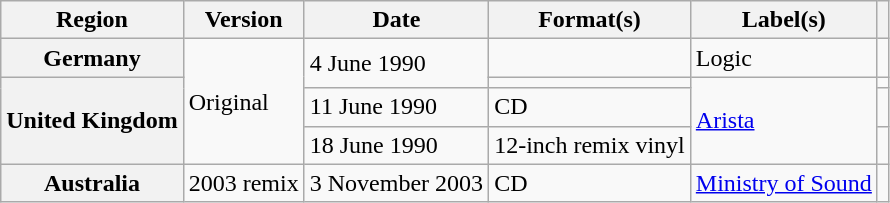<table class="wikitable plainrowheaders">
<tr>
<th scope="col">Region</th>
<th scope="col">Version</th>
<th scope="col">Date</th>
<th scope="col">Format(s)</th>
<th scope="col">Label(s)</th>
<th scope="col"></th>
</tr>
<tr>
<th scope="row">Germany</th>
<td rowspan="4">Original</td>
<td rowspan="2">4 June 1990</td>
<td></td>
<td>Logic</td>
<td></td>
</tr>
<tr>
<th scope="row" rowspan="3">United Kingdom</th>
<td></td>
<td rowspan="3"><a href='#'>Arista</a></td>
<td></td>
</tr>
<tr>
<td>11 June 1990</td>
<td>CD</td>
<td></td>
</tr>
<tr>
<td>18 June 1990</td>
<td>12-inch remix vinyl</td>
<td></td>
</tr>
<tr>
<th scope="row">Australia</th>
<td>2003 remix</td>
<td>3 November 2003</td>
<td>CD</td>
<td><a href='#'>Ministry of Sound</a></td>
<td></td>
</tr>
</table>
